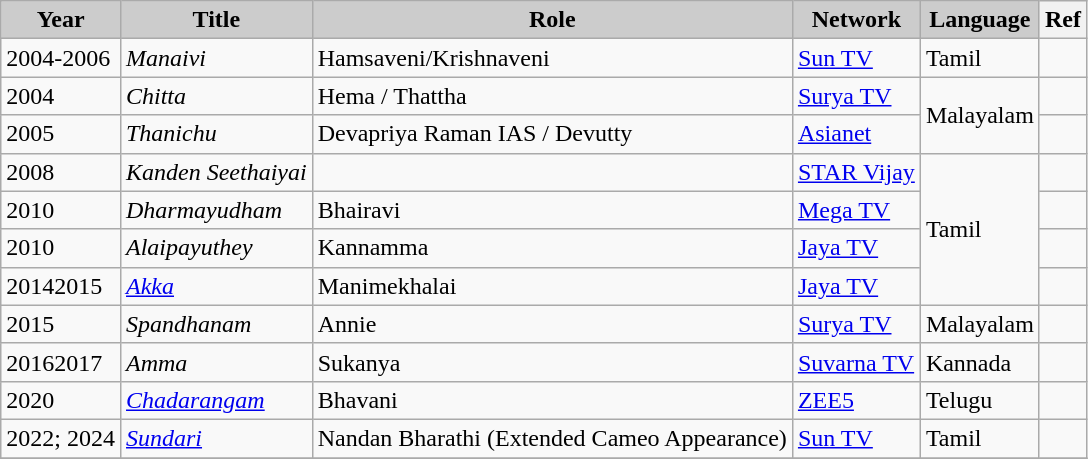<table class="wikitable">
<tr>
<th style="background:#ccc;">Year</th>
<th style="background:#ccc;">Title</th>
<th style="background:#ccc;">Role</th>
<th style="background:#ccc;">Network</th>
<th style="background:#ccc;">Language</th>
<th>Ref</th>
</tr>
<tr>
<td>2004-2006</td>
<td><em>Manaivi</em></td>
<td>Hamsaveni/Krishnaveni</td>
<td><a href='#'>Sun TV</a></td>
<td>Tamil</td>
<td></td>
</tr>
<tr>
<td>2004</td>
<td><em>Chitta</em></td>
<td>Hema / Thattha</td>
<td><a href='#'>Surya TV</a></td>
<td rowspan=2>Malayalam</td>
<td></td>
</tr>
<tr>
<td>2005</td>
<td><em>Thanichu</em></td>
<td>Devapriya Raman IAS /  Devutty</td>
<td><a href='#'>Asianet</a></td>
<td></td>
</tr>
<tr>
<td>2008</td>
<td><em>Kanden Seethaiyai</em></td>
<td></td>
<td><a href='#'>STAR Vijay</a></td>
<td rowspan="4">Tamil</td>
<td></td>
</tr>
<tr>
<td>2010</td>
<td><em>Dharmayudham</em></td>
<td>Bhairavi</td>
<td><a href='#'>Mega TV</a></td>
<td></td>
</tr>
<tr>
<td>2010</td>
<td><em>Alaipayuthey</em></td>
<td>Kannamma</td>
<td><a href='#'>Jaya TV</a></td>
<td></td>
</tr>
<tr>
<td>20142015</td>
<td><em><a href='#'>Akka</a></em></td>
<td>Manimekhalai</td>
<td><a href='#'>Jaya TV</a></td>
<td></td>
</tr>
<tr>
<td>2015</td>
<td><em>Spandhanam</em></td>
<td>Annie</td>
<td><a href='#'>Surya TV</a></td>
<td>Malayalam</td>
<td></td>
</tr>
<tr>
<td>20162017</td>
<td><em>Amma</em></td>
<td>Sukanya</td>
<td><a href='#'>Suvarna TV</a></td>
<td>Kannada</td>
<td></td>
</tr>
<tr>
<td>2020</td>
<td><em><a href='#'>Chadarangam</a></em></td>
<td>Bhavani</td>
<td><a href='#'>ZEE5</a></td>
<td>Telugu</td>
<td></td>
</tr>
<tr>
<td>2022; 2024</td>
<td><em><a href='#'>Sundari</a></em></td>
<td>Nandan Bharathi (Extended Cameo Appearance)</td>
<td><a href='#'>Sun TV</a></td>
<td>Tamil</td>
<td></td>
</tr>
<tr>
</tr>
</table>
